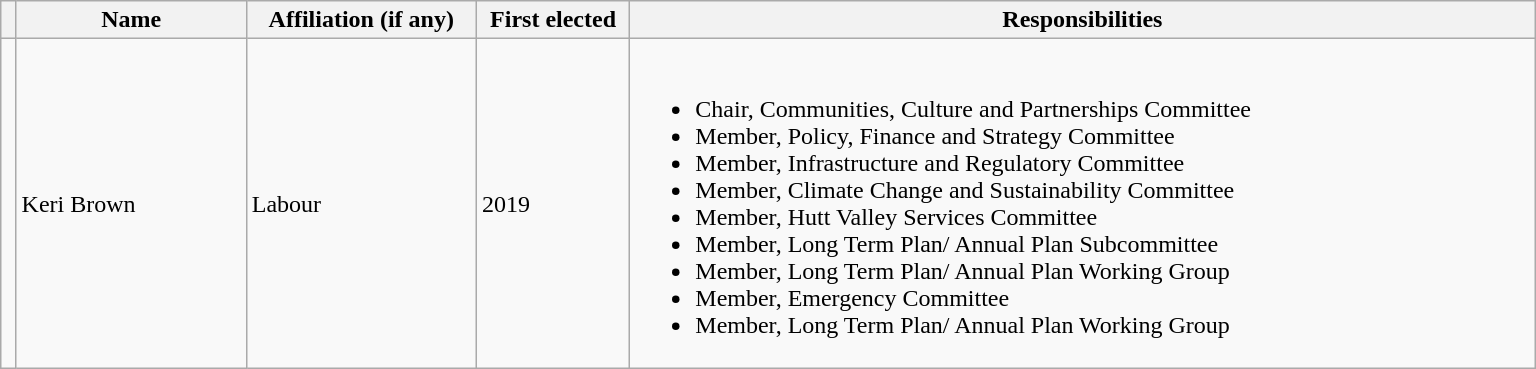<table class="wikitable" width="81%">
<tr>
<th width="1%"></th>
<th width="15%">Name</th>
<th width="15%">Affiliation (if any)</th>
<th width="10%">First elected</th>
<th width="60%">Responsibilities</th>
</tr>
<tr>
<td bgcolor=></td>
<td>Keri Brown</td>
<td>Labour</td>
<td>2019</td>
<td><br><ul><li>Chair, Communities, Culture and Partnerships Committee</li><li>Member, Policy, Finance and Strategy Committee</li><li>Member, Infrastructure and Regulatory Committee</li><li>Member, Climate Change and Sustainability Committee</li><li>Member, Hutt Valley Services Committee</li><li>Member, Long Term Plan/ Annual Plan Subcommittee</li><li>Member, Long Term Plan/ Annual Plan Working Group</li><li>Member, Emergency Committee</li><li>Member, Long Term Plan/ Annual Plan Working Group</li></ul></td>
</tr>
</table>
